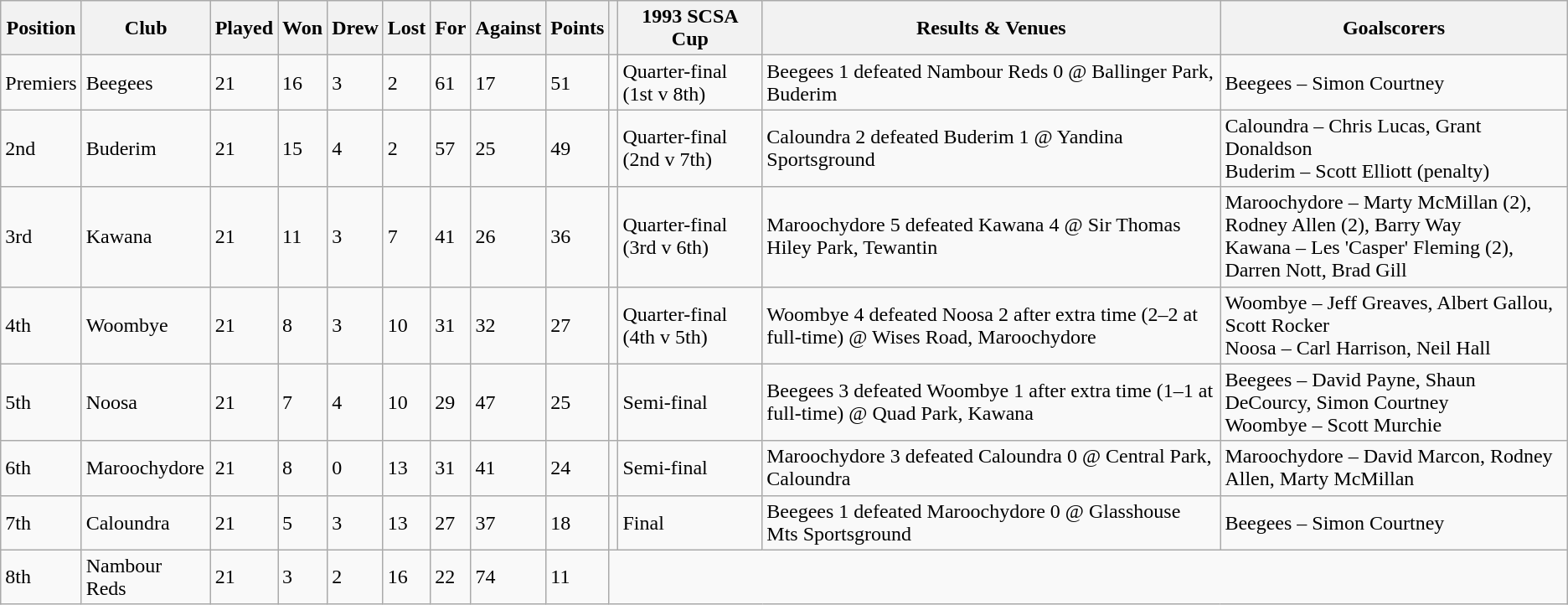<table class="wikitable">
<tr>
<th>Position</th>
<th>Club</th>
<th>Played</th>
<th>Won</th>
<th>Drew</th>
<th>Lost</th>
<th>For</th>
<th>Against</th>
<th>Points</th>
<th></th>
<th>1993 SCSA Cup</th>
<th>Results & Venues</th>
<th>Goalscorers</th>
</tr>
<tr>
<td>Premiers</td>
<td>Beegees</td>
<td>21</td>
<td>16</td>
<td>3</td>
<td>2</td>
<td>61</td>
<td>17</td>
<td>51</td>
<td></td>
<td>Quarter-final (1st v 8th)</td>
<td>Beegees 1 defeated Nambour Reds 0 @ Ballinger Park, Buderim</td>
<td>Beegees – Simon Courtney</td>
</tr>
<tr>
<td>2nd</td>
<td>Buderim</td>
<td>21</td>
<td>15</td>
<td>4</td>
<td>2</td>
<td>57</td>
<td>25</td>
<td>49</td>
<td></td>
<td>Quarter-final (2nd v 7th)</td>
<td>Caloundra 2 defeated Buderim 1 @ Yandina Sportsground</td>
<td>Caloundra – Chris Lucas, Grant Donaldson<br>Buderim – Scott Elliott (penalty)</td>
</tr>
<tr>
<td>3rd</td>
<td>Kawana</td>
<td>21</td>
<td>11</td>
<td>3</td>
<td>7</td>
<td>41</td>
<td>26</td>
<td>36</td>
<td></td>
<td>Quarter-final (3rd v 6th)</td>
<td>Maroochydore 5 defeated Kawana 4 @ Sir Thomas Hiley Park, Tewantin</td>
<td>Maroochydore – Marty McMillan (2), Rodney Allen (2), Barry Way<br>Kawana – Les 'Casper' Fleming (2), Darren Nott, Brad Gill</td>
</tr>
<tr>
<td>4th</td>
<td>Woombye</td>
<td>21</td>
<td>8</td>
<td>3</td>
<td>10</td>
<td>31</td>
<td>32</td>
<td>27</td>
<td></td>
<td>Quarter-final (4th v 5th)</td>
<td>Woombye 4 defeated Noosa 2 after extra time (2–2 at full-time) @ Wises Road, Maroochydore</td>
<td>Woombye – Jeff Greaves, Albert Gallou, Scott Rocker<br>Noosa – Carl Harrison, Neil Hall</td>
</tr>
<tr>
<td>5th</td>
<td>Noosa</td>
<td>21</td>
<td>7</td>
<td>4</td>
<td>10</td>
<td>29</td>
<td>47</td>
<td>25</td>
<td></td>
<td>Semi-final</td>
<td>Beegees 3 defeated Woombye 1 after extra time (1–1 at full-time) @ Quad Park, Kawana</td>
<td>Beegees – David Payne, Shaun DeCourcy, Simon Courtney<br>Woombye – Scott Murchie</td>
</tr>
<tr>
<td>6th</td>
<td>Maroochydore</td>
<td>21</td>
<td>8</td>
<td>0</td>
<td>13</td>
<td>31</td>
<td>41</td>
<td>24</td>
<td></td>
<td>Semi-final</td>
<td>Maroochydore 3 defeated Caloundra 0 @ Central Park, Caloundra</td>
<td>Maroochydore – David Marcon, Rodney Allen, Marty McMillan</td>
</tr>
<tr>
<td>7th</td>
<td>Caloundra</td>
<td>21</td>
<td>5</td>
<td>3</td>
<td>13</td>
<td>27</td>
<td>37</td>
<td>18</td>
<td></td>
<td>Final</td>
<td>Beegees 1 defeated Maroochydore 0 @ Glasshouse Mts Sportsground</td>
<td>Beegees – Simon Courtney</td>
</tr>
<tr>
<td>8th</td>
<td>Nambour Reds</td>
<td>21</td>
<td>3</td>
<td>2</td>
<td>16</td>
<td>22</td>
<td>74</td>
<td>11</td>
</tr>
</table>
